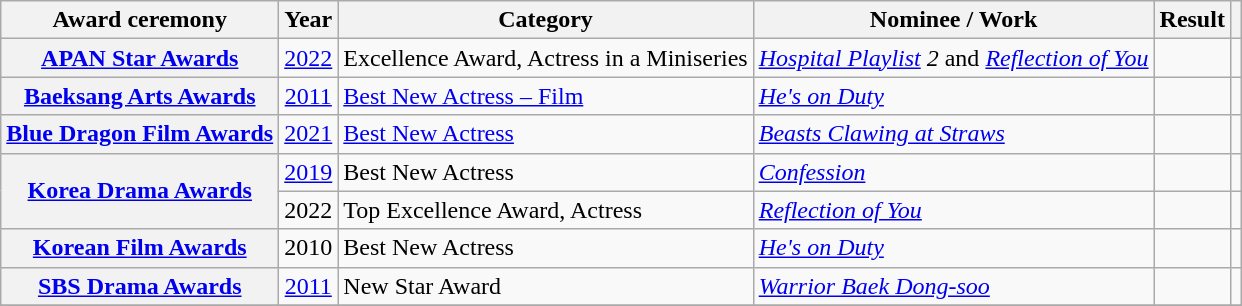<table class="wikitable plainrowheaders sortable">
<tr>
<th scope="col">Award ceremony</th>
<th scope="col">Year</th>
<th scope="col">Category</th>
<th scope="col">Nominee / Work</th>
<th scope="col">Result</th>
<th scope="col" class="unsortable"></th>
</tr>
<tr>
<th scope="row"  rowspan="1"><a href='#'>APAN Star Awards</a></th>
<td style="text-align:center" rowspan="1"><a href='#'>2022</a></td>
<td>Excellence Award, Actress in a Miniseries</td>
<td rowspan="1"><em><a href='#'>Hospital Playlist</a> 2</em> and <em><a href='#'>Reflection of You</a></em></td>
<td></td>
<td style="text-align:center"></td>
</tr>
<tr>
<th scope="row"><a href='#'>Baeksang Arts Awards</a></th>
<td style="text-align:center"><a href='#'>2011</a></td>
<td><a href='#'>Best New Actress – Film</a></td>
<td><em><a href='#'>He's on Duty</a></em></td>
<td></td>
<td style="text-align:center"></td>
</tr>
<tr>
<th scope="row"><a href='#'>Blue Dragon Film Awards</a></th>
<td style="text-align:center"><a href='#'>2021</a></td>
<td><a href='#'>Best New Actress</a></td>
<td><em><a href='#'>Beasts Clawing at Straws</a></em></td>
<td></td>
<td style="text-align:center"></td>
</tr>
<tr>
<th scope="row" rowspan="2"><a href='#'>Korea Drama Awards</a></th>
<td style="text-align:center"><a href='#'>2019</a></td>
<td>Best New Actress</td>
<td><em><a href='#'>Confession</a></em></td>
<td></td>
<td style="text-align:center"></td>
</tr>
<tr>
<td style="text-align:center">2022</td>
<td>Top Excellence Award, Actress</td>
<td><em><a href='#'>Reflection of You</a></em></td>
<td></td>
<td style="text-align:center"></td>
</tr>
<tr>
<th scope="row"><a href='#'>Korean Film Awards</a></th>
<td style="text-align:center">2010</td>
<td>Best New Actress</td>
<td><em><a href='#'>He's on Duty</a></em></td>
<td></td>
<td style="text-align:center"></td>
</tr>
<tr>
<th scope="row"><a href='#'>SBS Drama Awards</a></th>
<td style="text-align:center"><a href='#'>2011</a></td>
<td>New Star Award</td>
<td><em><a href='#'>Warrior Baek Dong-soo</a></em></td>
<td></td>
<td style="text-align:center"></td>
</tr>
<tr>
</tr>
</table>
